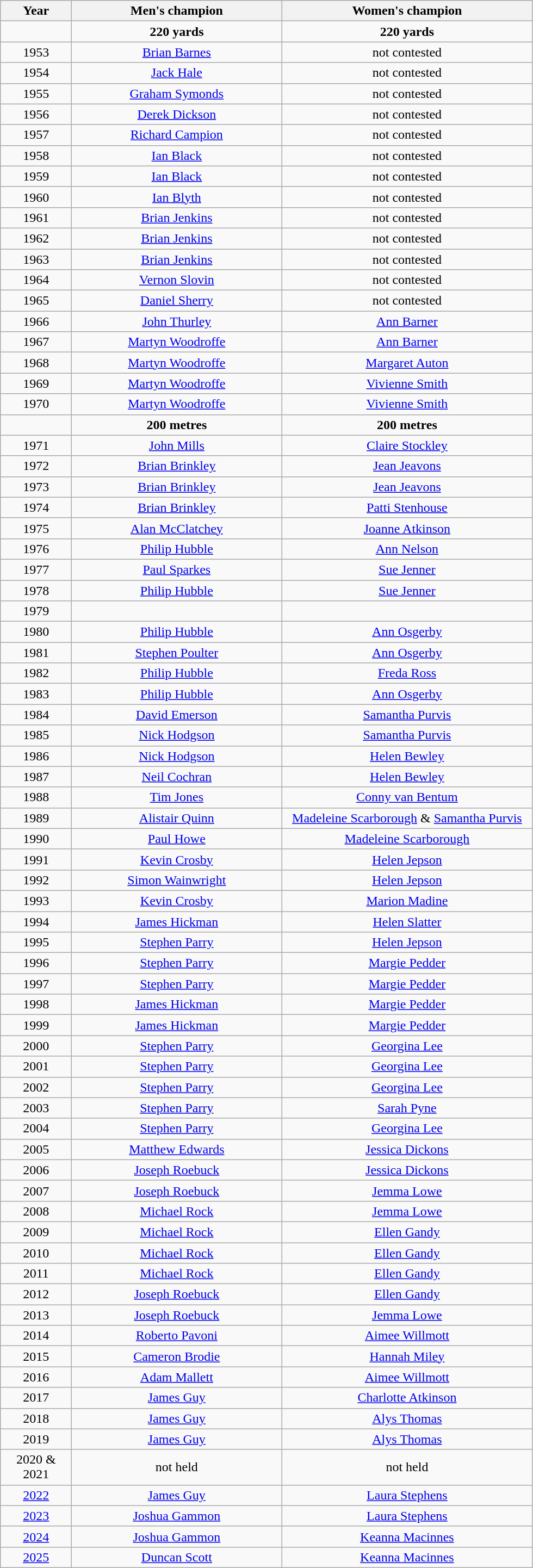<table class="wikitable" style="text-align:center">
<tr>
<th width=80>Year</th>
<th width=250>Men's champion</th>
<th width=300>Women's champion</th>
</tr>
<tr>
<td></td>
<td><strong>220 yards</strong></td>
<td><strong>220 yards</strong></td>
</tr>
<tr>
<td>1953</td>
<td><a href='#'>Brian Barnes</a></td>
<td>not contested</td>
</tr>
<tr>
<td>1954</td>
<td><a href='#'>Jack Hale</a></td>
<td>not contested</td>
</tr>
<tr>
<td>1955</td>
<td><a href='#'>Graham Symonds</a></td>
<td>not contested</td>
</tr>
<tr>
<td>1956</td>
<td><a href='#'>Derek Dickson</a></td>
<td>not contested</td>
</tr>
<tr>
<td>1957</td>
<td><a href='#'>Richard Campion</a></td>
<td>not contested</td>
</tr>
<tr>
<td>1958</td>
<td><a href='#'>Ian Black</a></td>
<td>not contested</td>
</tr>
<tr>
<td>1959</td>
<td><a href='#'>Ian Black</a></td>
<td>not contested</td>
</tr>
<tr>
<td>1960</td>
<td><a href='#'>Ian Blyth</a></td>
<td>not contested</td>
</tr>
<tr>
<td>1961</td>
<td><a href='#'>Brian Jenkins</a></td>
<td>not contested</td>
</tr>
<tr>
<td>1962</td>
<td><a href='#'>Brian Jenkins</a></td>
<td>not contested</td>
</tr>
<tr>
<td>1963</td>
<td><a href='#'>Brian Jenkins</a></td>
<td>not contested</td>
</tr>
<tr>
<td>1964</td>
<td><a href='#'>Vernon Slovin</a></td>
<td>not contested</td>
</tr>
<tr>
<td>1965</td>
<td><a href='#'>Daniel Sherry</a></td>
<td>not contested</td>
</tr>
<tr>
<td>1966</td>
<td><a href='#'>John Thurley</a></td>
<td><a href='#'>Ann Barner</a></td>
</tr>
<tr>
<td>1967</td>
<td><a href='#'>Martyn Woodroffe</a></td>
<td><a href='#'>Ann Barner</a></td>
</tr>
<tr>
<td>1968</td>
<td><a href='#'>Martyn Woodroffe</a></td>
<td><a href='#'>Margaret Auton</a></td>
</tr>
<tr>
<td>1969</td>
<td><a href='#'>Martyn Woodroffe</a></td>
<td><a href='#'>Vivienne Smith</a></td>
</tr>
<tr>
<td>1970</td>
<td><a href='#'>Martyn Woodroffe</a></td>
<td><a href='#'>Vivienne Smith</a></td>
</tr>
<tr>
<td></td>
<td><strong>200 metres</strong></td>
<td><strong>200 metres</strong></td>
</tr>
<tr>
<td>1971</td>
<td><a href='#'>John Mills</a></td>
<td><a href='#'>Claire Stockley</a></td>
</tr>
<tr>
<td>1972</td>
<td><a href='#'>Brian Brinkley</a></td>
<td><a href='#'>Jean Jeavons</a></td>
</tr>
<tr>
<td>1973</td>
<td><a href='#'>Brian Brinkley</a></td>
<td><a href='#'>Jean Jeavons</a></td>
</tr>
<tr>
<td>1974</td>
<td><a href='#'>Brian Brinkley</a></td>
<td><a href='#'>Patti Stenhouse</a></td>
</tr>
<tr>
<td>1975</td>
<td><a href='#'>Alan McClatchey</a></td>
<td><a href='#'>Joanne Atkinson</a></td>
</tr>
<tr>
<td>1976</td>
<td><a href='#'>Philip Hubble</a></td>
<td><a href='#'>Ann Nelson</a></td>
</tr>
<tr>
<td>1977</td>
<td><a href='#'>Paul Sparkes</a></td>
<td><a href='#'>Sue Jenner</a></td>
</tr>
<tr>
<td>1978</td>
<td><a href='#'>Philip Hubble</a></td>
<td><a href='#'>Sue Jenner</a></td>
</tr>
<tr>
<td>1979</td>
<td></td>
<td></td>
</tr>
<tr>
<td>1980</td>
<td><a href='#'>Philip Hubble</a></td>
<td><a href='#'>Ann Osgerby</a></td>
</tr>
<tr>
<td>1981</td>
<td><a href='#'>Stephen Poulter</a></td>
<td><a href='#'>Ann Osgerby</a></td>
</tr>
<tr>
<td>1982</td>
<td><a href='#'>Philip Hubble</a></td>
<td><a href='#'>Freda Ross</a></td>
</tr>
<tr>
<td>1983</td>
<td><a href='#'>Philip Hubble</a></td>
<td><a href='#'>Ann Osgerby</a></td>
</tr>
<tr>
<td>1984</td>
<td><a href='#'>David Emerson</a></td>
<td><a href='#'>Samantha Purvis</a></td>
</tr>
<tr>
<td>1985</td>
<td><a href='#'>Nick Hodgson</a></td>
<td><a href='#'>Samantha Purvis</a></td>
</tr>
<tr>
<td>1986</td>
<td><a href='#'>Nick Hodgson</a></td>
<td><a href='#'>Helen Bewley</a></td>
</tr>
<tr>
<td>1987</td>
<td><a href='#'>Neil Cochran</a></td>
<td><a href='#'>Helen Bewley</a></td>
</tr>
<tr>
<td>1988</td>
<td><a href='#'>Tim Jones</a></td>
<td><a href='#'>Conny van Bentum</a></td>
</tr>
<tr>
<td>1989</td>
<td><a href='#'>Alistair Quinn</a></td>
<td><a href='#'>Madeleine Scarborough</a> & <a href='#'>Samantha Purvis</a></td>
</tr>
<tr>
<td>1990</td>
<td><a href='#'>Paul Howe</a></td>
<td><a href='#'>Madeleine Scarborough</a></td>
</tr>
<tr>
<td>1991</td>
<td><a href='#'>Kevin Crosby</a></td>
<td><a href='#'>Helen Jepson</a></td>
</tr>
<tr>
<td>1992</td>
<td><a href='#'>Simon Wainwright</a></td>
<td><a href='#'>Helen Jepson</a></td>
</tr>
<tr>
<td>1993</td>
<td><a href='#'>Kevin Crosby</a></td>
<td><a href='#'>Marion Madine</a></td>
</tr>
<tr>
<td>1994</td>
<td><a href='#'>James Hickman</a></td>
<td><a href='#'>Helen Slatter</a></td>
</tr>
<tr>
<td>1995</td>
<td><a href='#'>Stephen Parry</a></td>
<td><a href='#'>Helen Jepson</a></td>
</tr>
<tr>
<td>1996</td>
<td><a href='#'>Stephen Parry</a></td>
<td><a href='#'>Margie Pedder</a></td>
</tr>
<tr>
<td>1997</td>
<td><a href='#'>Stephen Parry</a></td>
<td><a href='#'>Margie Pedder</a></td>
</tr>
<tr>
<td>1998</td>
<td><a href='#'>James Hickman</a></td>
<td><a href='#'>Margie Pedder</a></td>
</tr>
<tr>
<td>1999</td>
<td><a href='#'>James Hickman</a></td>
<td><a href='#'>Margie Pedder</a></td>
</tr>
<tr>
<td>2000</td>
<td><a href='#'>Stephen Parry</a></td>
<td><a href='#'>Georgina Lee</a></td>
</tr>
<tr>
<td>2001</td>
<td><a href='#'>Stephen Parry</a></td>
<td><a href='#'>Georgina Lee</a></td>
</tr>
<tr>
<td>2002</td>
<td><a href='#'>Stephen Parry</a></td>
<td><a href='#'>Georgina Lee</a></td>
</tr>
<tr>
<td>2003</td>
<td><a href='#'>Stephen Parry</a></td>
<td><a href='#'>Sarah Pyne</a></td>
</tr>
<tr>
<td>2004</td>
<td><a href='#'>Stephen Parry</a></td>
<td><a href='#'>Georgina Lee</a></td>
</tr>
<tr>
<td>2005</td>
<td><a href='#'>Matthew Edwards</a></td>
<td><a href='#'>Jessica Dickons</a></td>
</tr>
<tr>
<td>2006</td>
<td><a href='#'>Joseph Roebuck</a></td>
<td><a href='#'>Jessica Dickons</a></td>
</tr>
<tr>
<td>2007</td>
<td><a href='#'>Joseph Roebuck</a></td>
<td><a href='#'>Jemma Lowe</a></td>
</tr>
<tr>
<td>2008</td>
<td><a href='#'>Michael Rock</a></td>
<td><a href='#'>Jemma Lowe</a></td>
</tr>
<tr>
<td>2009</td>
<td><a href='#'>Michael Rock</a></td>
<td><a href='#'>Ellen Gandy</a></td>
</tr>
<tr>
<td>2010</td>
<td><a href='#'>Michael Rock</a></td>
<td><a href='#'>Ellen Gandy</a></td>
</tr>
<tr>
<td>2011</td>
<td><a href='#'>Michael Rock</a></td>
<td><a href='#'>Ellen Gandy</a></td>
</tr>
<tr>
<td>2012</td>
<td><a href='#'>Joseph Roebuck</a></td>
<td><a href='#'>Ellen Gandy</a></td>
</tr>
<tr>
<td>2013</td>
<td><a href='#'>Joseph Roebuck</a></td>
<td><a href='#'>Jemma Lowe</a></td>
</tr>
<tr>
<td>2014</td>
<td><a href='#'>Roberto Pavoni</a></td>
<td><a href='#'>Aimee Willmott</a></td>
</tr>
<tr>
<td>2015</td>
<td><a href='#'>Cameron Brodie</a></td>
<td><a href='#'>Hannah Miley</a></td>
</tr>
<tr>
<td>2016</td>
<td><a href='#'>Adam Mallett</a></td>
<td><a href='#'>Aimee Willmott</a></td>
</tr>
<tr>
<td>2017</td>
<td><a href='#'>James Guy</a></td>
<td><a href='#'>Charlotte Atkinson</a></td>
</tr>
<tr>
<td>2018</td>
<td><a href='#'>James Guy</a></td>
<td><a href='#'>Alys Thomas</a></td>
</tr>
<tr>
<td>2019</td>
<td><a href='#'>James Guy</a></td>
<td><a href='#'>Alys Thomas</a></td>
</tr>
<tr>
<td>2020 & 2021</td>
<td>not held</td>
<td>not held</td>
</tr>
<tr>
<td><a href='#'>2022</a></td>
<td><a href='#'>James Guy</a></td>
<td><a href='#'>Laura Stephens</a></td>
</tr>
<tr>
<td><a href='#'>2023</a></td>
<td><a href='#'>Joshua Gammon</a></td>
<td><a href='#'>Laura Stephens</a></td>
</tr>
<tr>
<td><a href='#'>2024</a></td>
<td><a href='#'>Joshua Gammon</a></td>
<td><a href='#'>Keanna Macinnes</a></td>
</tr>
<tr>
<td><a href='#'>2025</a></td>
<td><a href='#'>Duncan Scott</a></td>
<td><a href='#'>Keanna Macinnes</a></td>
</tr>
</table>
